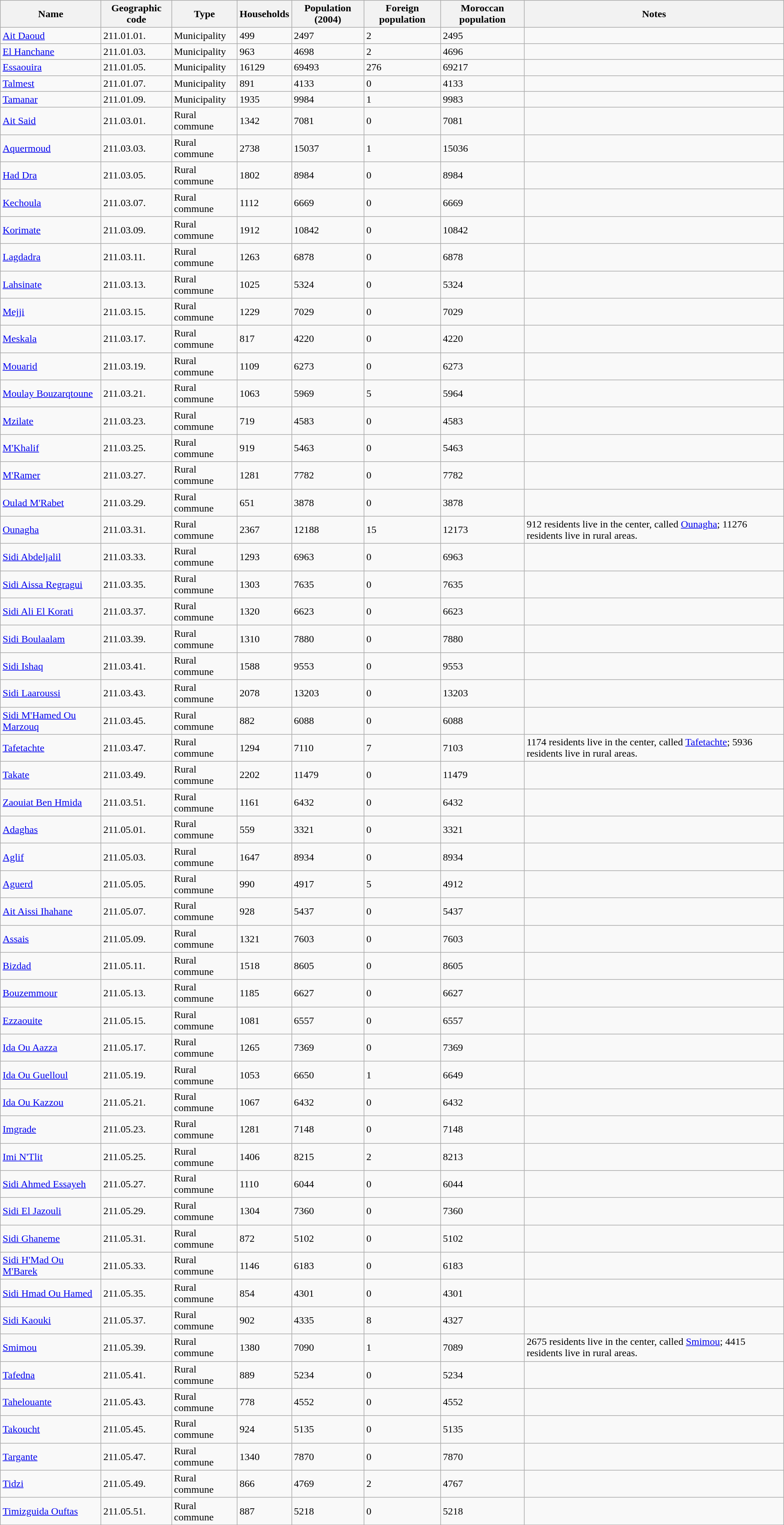<table class="wikitable sortable">
<tr>
<th>Name</th>
<th>Geographic code</th>
<th>Type</th>
<th>Households</th>
<th>Population (2004)</th>
<th>Foreign population</th>
<th>Moroccan population</th>
<th>Notes</th>
</tr>
<tr>
<td><a href='#'>Ait Daoud</a></td>
<td>211.01.01.</td>
<td>Municipality</td>
<td>499</td>
<td>2497</td>
<td>2</td>
<td>2495</td>
<td></td>
</tr>
<tr>
<td><a href='#'>El Hanchane</a></td>
<td>211.01.03.</td>
<td>Municipality</td>
<td>963</td>
<td>4698</td>
<td>2</td>
<td>4696</td>
<td></td>
</tr>
<tr>
<td><a href='#'>Essaouira</a></td>
<td>211.01.05.</td>
<td>Municipality</td>
<td>16129</td>
<td>69493</td>
<td>276</td>
<td>69217</td>
<td></td>
</tr>
<tr>
<td><a href='#'>Talmest</a></td>
<td>211.01.07.</td>
<td>Municipality</td>
<td>891</td>
<td>4133</td>
<td>0</td>
<td>4133</td>
<td></td>
</tr>
<tr>
<td><a href='#'>Tamanar</a></td>
<td>211.01.09.</td>
<td>Municipality</td>
<td>1935</td>
<td>9984</td>
<td>1</td>
<td>9983</td>
<td></td>
</tr>
<tr>
<td><a href='#'>Ait Said</a></td>
<td>211.03.01.</td>
<td>Rural commune</td>
<td>1342</td>
<td>7081</td>
<td>0</td>
<td>7081</td>
<td></td>
</tr>
<tr>
<td><a href='#'>Aquermoud</a></td>
<td>211.03.03.</td>
<td>Rural commune</td>
<td>2738</td>
<td>15037</td>
<td>1</td>
<td>15036</td>
<td></td>
</tr>
<tr>
<td><a href='#'>Had Dra</a></td>
<td>211.03.05.</td>
<td>Rural commune</td>
<td>1802</td>
<td>8984</td>
<td>0</td>
<td>8984</td>
<td></td>
</tr>
<tr>
<td><a href='#'>Kechoula</a></td>
<td>211.03.07.</td>
<td>Rural commune</td>
<td>1112</td>
<td>6669</td>
<td>0</td>
<td>6669</td>
<td></td>
</tr>
<tr>
<td><a href='#'>Korimate</a></td>
<td>211.03.09.</td>
<td>Rural commune</td>
<td>1912</td>
<td>10842</td>
<td>0</td>
<td>10842</td>
<td></td>
</tr>
<tr>
<td><a href='#'>Lagdadra</a></td>
<td>211.03.11.</td>
<td>Rural commune</td>
<td>1263</td>
<td>6878</td>
<td>0</td>
<td>6878</td>
<td></td>
</tr>
<tr>
<td><a href='#'>Lahsinate</a></td>
<td>211.03.13.</td>
<td>Rural commune</td>
<td>1025</td>
<td>5324</td>
<td>0</td>
<td>5324</td>
<td></td>
</tr>
<tr>
<td><a href='#'>Mejji</a></td>
<td>211.03.15.</td>
<td>Rural commune</td>
<td>1229</td>
<td>7029</td>
<td>0</td>
<td>7029</td>
<td></td>
</tr>
<tr>
<td><a href='#'>Meskala</a></td>
<td>211.03.17.</td>
<td>Rural commune</td>
<td>817</td>
<td>4220</td>
<td>0</td>
<td>4220</td>
<td></td>
</tr>
<tr>
<td><a href='#'>Mouarid</a></td>
<td>211.03.19.</td>
<td>Rural commune</td>
<td>1109</td>
<td>6273</td>
<td>0</td>
<td>6273</td>
<td></td>
</tr>
<tr>
<td><a href='#'>Moulay Bouzarqtoune</a></td>
<td>211.03.21.</td>
<td>Rural commune</td>
<td>1063</td>
<td>5969</td>
<td>5</td>
<td>5964</td>
<td></td>
</tr>
<tr>
<td><a href='#'>Mzilate</a></td>
<td>211.03.23.</td>
<td>Rural commune</td>
<td>719</td>
<td>4583</td>
<td>0</td>
<td>4583</td>
<td></td>
</tr>
<tr>
<td><a href='#'>M'Khalif</a></td>
<td>211.03.25.</td>
<td>Rural commune</td>
<td>919</td>
<td>5463</td>
<td>0</td>
<td>5463</td>
<td></td>
</tr>
<tr>
<td><a href='#'>M'Ramer</a></td>
<td>211.03.27.</td>
<td>Rural commune</td>
<td>1281</td>
<td>7782</td>
<td>0</td>
<td>7782</td>
<td></td>
</tr>
<tr>
<td><a href='#'>Oulad M'Rabet</a></td>
<td>211.03.29.</td>
<td>Rural commune</td>
<td>651</td>
<td>3878</td>
<td>0</td>
<td>3878</td>
<td></td>
</tr>
<tr>
<td><a href='#'>Ounagha</a></td>
<td>211.03.31.</td>
<td>Rural commune</td>
<td>2367</td>
<td>12188</td>
<td>15</td>
<td>12173</td>
<td>912 residents live in the center, called <a href='#'>Ounagha</a>; 11276 residents live in rural areas.</td>
</tr>
<tr>
<td><a href='#'>Sidi Abdeljalil</a></td>
<td>211.03.33.</td>
<td>Rural commune</td>
<td>1293</td>
<td>6963</td>
<td>0</td>
<td>6963</td>
<td></td>
</tr>
<tr>
<td><a href='#'>Sidi Aissa Regragui</a></td>
<td>211.03.35.</td>
<td>Rural commune</td>
<td>1303</td>
<td>7635</td>
<td>0</td>
<td>7635</td>
<td></td>
</tr>
<tr>
<td><a href='#'>Sidi Ali El Korati</a></td>
<td>211.03.37.</td>
<td>Rural commune</td>
<td>1320</td>
<td>6623</td>
<td>0</td>
<td>6623</td>
<td></td>
</tr>
<tr>
<td><a href='#'>Sidi Boulaalam</a></td>
<td>211.03.39.</td>
<td>Rural commune</td>
<td>1310</td>
<td>7880</td>
<td>0</td>
<td>7880</td>
<td></td>
</tr>
<tr>
<td><a href='#'>Sidi Ishaq</a></td>
<td>211.03.41.</td>
<td>Rural commune</td>
<td>1588</td>
<td>9553</td>
<td>0</td>
<td>9553</td>
<td></td>
</tr>
<tr>
<td><a href='#'>Sidi Laaroussi</a></td>
<td>211.03.43.</td>
<td>Rural commune</td>
<td>2078</td>
<td>13203</td>
<td>0</td>
<td>13203</td>
<td></td>
</tr>
<tr>
<td><a href='#'>Sidi M'Hamed Ou Marzouq</a></td>
<td>211.03.45.</td>
<td>Rural commune</td>
<td>882</td>
<td>6088</td>
<td>0</td>
<td>6088</td>
<td></td>
</tr>
<tr>
<td><a href='#'>Tafetachte</a></td>
<td>211.03.47.</td>
<td>Rural commune</td>
<td>1294</td>
<td>7110</td>
<td>7</td>
<td>7103</td>
<td>1174 residents live in the center, called <a href='#'>Tafetachte</a>; 5936 residents live in rural areas.</td>
</tr>
<tr>
<td><a href='#'>Takate</a></td>
<td>211.03.49.</td>
<td>Rural commune</td>
<td>2202</td>
<td>11479</td>
<td>0</td>
<td>11479</td>
<td></td>
</tr>
<tr>
<td><a href='#'>Zaouiat Ben Hmida</a></td>
<td>211.03.51.</td>
<td>Rural commune</td>
<td>1161</td>
<td>6432</td>
<td>0</td>
<td>6432</td>
<td></td>
</tr>
<tr>
<td><a href='#'>Adaghas</a></td>
<td>211.05.01.</td>
<td>Rural commune</td>
<td>559</td>
<td>3321</td>
<td>0</td>
<td>3321</td>
<td></td>
</tr>
<tr>
<td><a href='#'>Aglif</a></td>
<td>211.05.03.</td>
<td>Rural commune</td>
<td>1647</td>
<td>8934</td>
<td>0</td>
<td>8934</td>
<td></td>
</tr>
<tr>
<td><a href='#'>Aguerd</a></td>
<td>211.05.05.</td>
<td>Rural commune</td>
<td>990</td>
<td>4917</td>
<td>5</td>
<td>4912</td>
<td></td>
</tr>
<tr>
<td><a href='#'>Ait Aissi Ihahane</a></td>
<td>211.05.07.</td>
<td>Rural commune</td>
<td>928</td>
<td>5437</td>
<td>0</td>
<td>5437</td>
<td></td>
</tr>
<tr>
<td><a href='#'>Assais</a></td>
<td>211.05.09.</td>
<td>Rural commune</td>
<td>1321</td>
<td>7603</td>
<td>0</td>
<td>7603</td>
<td></td>
</tr>
<tr>
<td><a href='#'>Bizdad</a></td>
<td>211.05.11.</td>
<td>Rural commune</td>
<td>1518</td>
<td>8605</td>
<td>0</td>
<td>8605</td>
<td></td>
</tr>
<tr>
<td><a href='#'>Bouzemmour</a></td>
<td>211.05.13.</td>
<td>Rural commune</td>
<td>1185</td>
<td>6627</td>
<td>0</td>
<td>6627</td>
<td></td>
</tr>
<tr>
<td><a href='#'>Ezzaouite</a></td>
<td>211.05.15.</td>
<td>Rural commune</td>
<td>1081</td>
<td>6557</td>
<td>0</td>
<td>6557</td>
<td></td>
</tr>
<tr>
<td><a href='#'>Ida Ou Aazza</a></td>
<td>211.05.17.</td>
<td>Rural commune</td>
<td>1265</td>
<td>7369</td>
<td>0</td>
<td>7369</td>
<td></td>
</tr>
<tr>
<td><a href='#'>Ida Ou Guelloul</a></td>
<td>211.05.19.</td>
<td>Rural commune</td>
<td>1053</td>
<td>6650</td>
<td>1</td>
<td>6649</td>
<td></td>
</tr>
<tr>
<td><a href='#'>Ida Ou Kazzou</a></td>
<td>211.05.21.</td>
<td>Rural commune</td>
<td>1067</td>
<td>6432</td>
<td>0</td>
<td>6432</td>
<td></td>
</tr>
<tr>
<td><a href='#'>Imgrade</a></td>
<td>211.05.23.</td>
<td>Rural commune</td>
<td>1281</td>
<td>7148</td>
<td>0</td>
<td>7148</td>
<td></td>
</tr>
<tr>
<td><a href='#'>Imi N'Tlit</a></td>
<td>211.05.25.</td>
<td>Rural commune</td>
<td>1406</td>
<td>8215</td>
<td>2</td>
<td>8213</td>
<td></td>
</tr>
<tr>
<td><a href='#'>Sidi Ahmed Essayeh</a></td>
<td>211.05.27.</td>
<td>Rural commune</td>
<td>1110</td>
<td>6044</td>
<td>0</td>
<td>6044</td>
<td></td>
</tr>
<tr>
<td><a href='#'>Sidi El Jazouli</a></td>
<td>211.05.29.</td>
<td>Rural commune</td>
<td>1304</td>
<td>7360</td>
<td>0</td>
<td>7360</td>
<td></td>
</tr>
<tr>
<td><a href='#'>Sidi Ghaneme</a></td>
<td>211.05.31.</td>
<td>Rural commune</td>
<td>872</td>
<td>5102</td>
<td>0</td>
<td>5102</td>
<td></td>
</tr>
<tr>
<td><a href='#'>Sidi H'Mad Ou M'Barek</a></td>
<td>211.05.33.</td>
<td>Rural commune</td>
<td>1146</td>
<td>6183</td>
<td>0</td>
<td>6183</td>
<td></td>
</tr>
<tr>
<td><a href='#'>Sidi Hmad Ou Hamed</a></td>
<td>211.05.35.</td>
<td>Rural commune</td>
<td>854</td>
<td>4301</td>
<td>0</td>
<td>4301</td>
<td></td>
</tr>
<tr>
<td><a href='#'>Sidi Kaouki</a></td>
<td>211.05.37.</td>
<td>Rural commune</td>
<td>902</td>
<td>4335</td>
<td>8</td>
<td>4327</td>
<td></td>
</tr>
<tr>
<td><a href='#'>Smimou</a></td>
<td>211.05.39.</td>
<td>Rural commune</td>
<td>1380</td>
<td>7090</td>
<td>1</td>
<td>7089</td>
<td>2675 residents live in the center, called <a href='#'>Smimou</a>; 4415 residents live in rural areas.</td>
</tr>
<tr>
<td><a href='#'>Tafedna</a></td>
<td>211.05.41.</td>
<td>Rural commune</td>
<td>889</td>
<td>5234</td>
<td>0</td>
<td>5234</td>
<td></td>
</tr>
<tr>
<td><a href='#'>Tahelouante</a></td>
<td>211.05.43.</td>
<td>Rural commune</td>
<td>778</td>
<td>4552</td>
<td>0</td>
<td>4552</td>
<td></td>
</tr>
<tr>
<td><a href='#'>Takoucht</a></td>
<td>211.05.45.</td>
<td>Rural commune</td>
<td>924</td>
<td>5135</td>
<td>0</td>
<td>5135</td>
<td></td>
</tr>
<tr>
<td><a href='#'>Targante</a></td>
<td>211.05.47.</td>
<td>Rural commune</td>
<td>1340</td>
<td>7870</td>
<td>0</td>
<td>7870</td>
<td></td>
</tr>
<tr>
<td><a href='#'>Tidzi</a></td>
<td>211.05.49.</td>
<td>Rural commune</td>
<td>866</td>
<td>4769</td>
<td>2</td>
<td>4767</td>
<td></td>
</tr>
<tr>
<td><a href='#'>Timizguida Ouftas</a></td>
<td>211.05.51.</td>
<td>Rural commune</td>
<td>887</td>
<td>5218</td>
<td>0</td>
<td>5218</td>
<td></td>
</tr>
<tr>
</tr>
</table>
